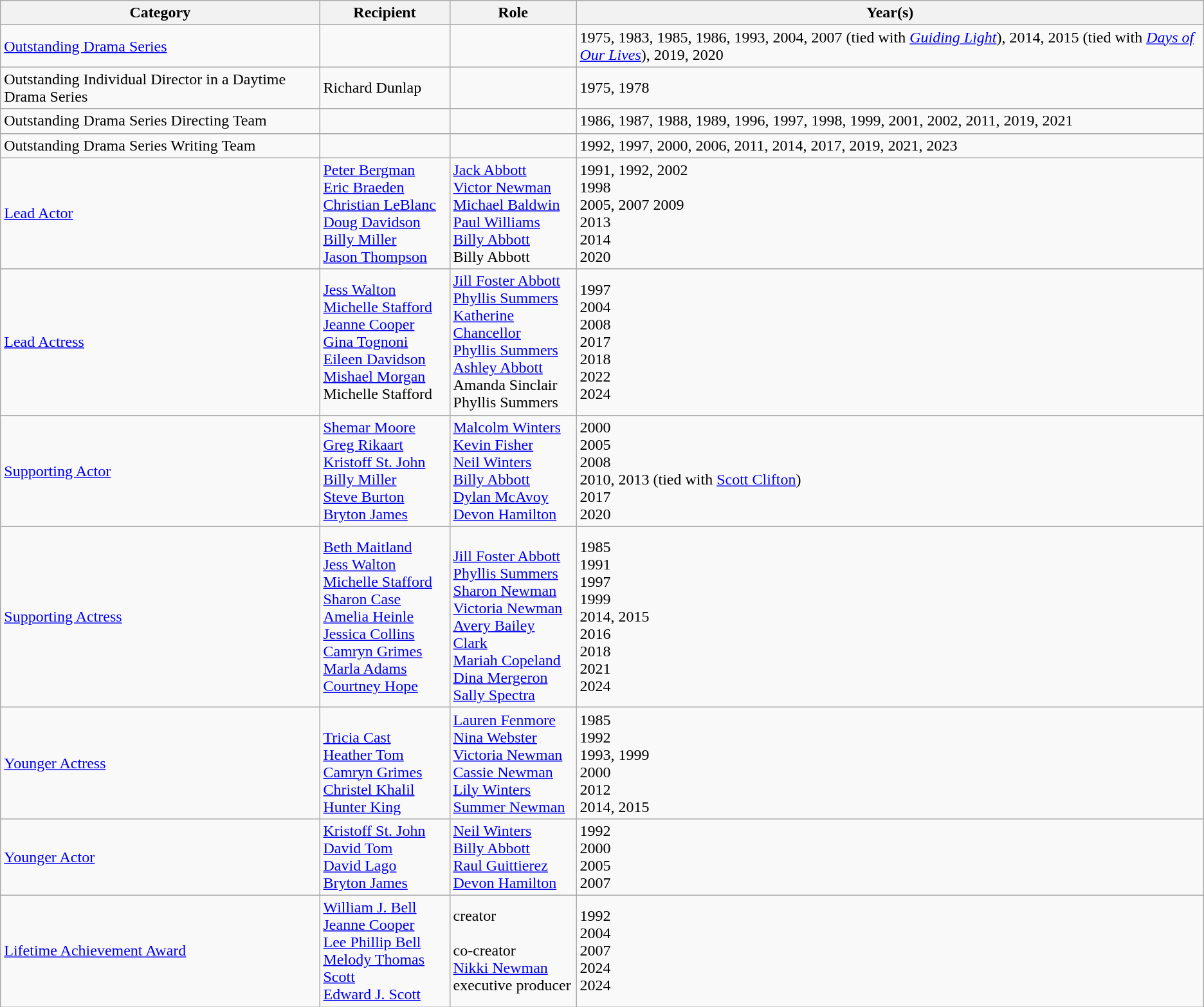<table class="wikitable">
<tr>
<th><strong>Category</strong></th>
<th><strong>Recipient</strong></th>
<th><strong>Role</strong></th>
<th><strong>Year(s)</strong></th>
</tr>
<tr>
<td><a href='#'>Outstanding Drama Series</a></td>
<td></td>
<td></td>
<td>1975, 1983, 1985, 1986, 1993, 2004, 2007 (tied with <em><a href='#'>Guiding Light</a></em>), 2014, 2015 (tied with <em><a href='#'>Days of Our Lives</a></em>), 2019, 2020</td>
</tr>
<tr>
<td>Outstanding Individual Director in a Daytime Drama Series</td>
<td>Richard Dunlap</td>
<td></td>
<td>1975, 1978</td>
</tr>
<tr>
<td>Outstanding Drama Series Directing Team</td>
<td></td>
<td></td>
<td>1986, 1987, 1988, 1989, 1996, 1997, 1998, 1999, 2001, 2002, 2011, 2019, 2021</td>
</tr>
<tr>
<td>Outstanding Drama Series Writing Team</td>
<td></td>
<td></td>
<td>1992, 1997, 2000, 2006, 2011, 2014, 2017, 2019, 2021, 2023</td>
</tr>
<tr>
<td><a href='#'>Lead Actor</a></td>
<td><a href='#'>Peter Bergman</a><br><a href='#'>Eric Braeden</a><br><a href='#'>Christian LeBlanc</a><br><a href='#'>Doug Davidson</a><br><a href='#'>Billy Miller</a><br><a href='#'>Jason Thompson</a></td>
<td><a href='#'>Jack Abbott</a><br><a href='#'>Victor Newman</a><br><a href='#'>Michael Baldwin</a><br><a href='#'>Paul Williams</a><br><a href='#'>Billy Abbott</a><br>Billy Abbott</td>
<td>1991, 1992, 2002<br>1998<br>2005, 2007 2009<br>2013<br>2014<br>2020</td>
</tr>
<tr>
<td><a href='#'>Lead Actress</a></td>
<td><a href='#'>Jess Walton</a><br><a href='#'>Michelle Stafford</a><br><a href='#'>Jeanne Cooper</a><br><a href='#'>Gina Tognoni</a><br><a href='#'>Eileen Davidson</a><br><a href='#'>Mishael Morgan</a><br>Michelle Stafford</td>
<td><a href='#'>Jill Foster Abbott</a><br><a href='#'>Phyllis Summers</a><br><a href='#'>Katherine Chancellor</a><br><a href='#'>Phyllis Summers</a><br><a href='#'>Ashley Abbott</a><br>Amanda Sinclair<br>Phyllis Summers</td>
<td>1997<br>2004<br>2008<br>2017<br>2018<br>2022<br>2024</td>
</tr>
<tr>
<td><a href='#'>Supporting Actor</a></td>
<td><a href='#'>Shemar Moore</a><br><a href='#'>Greg Rikaart</a><br><a href='#'>Kristoff St. John</a><br><a href='#'>Billy Miller</a><br><a href='#'>Steve Burton</a><br><a href='#'>Bryton James</a></td>
<td><a href='#'>Malcolm Winters</a><br><a href='#'>Kevin Fisher</a> <br><a href='#'>Neil Winters</a><br><a href='#'>Billy Abbott</a><br><a href='#'>Dylan McAvoy</a><br><a href='#'>Devon Hamilton</a></td>
<td>2000<br>2005<br>2008<br>2010, 2013 (tied with <a href='#'>Scott Clifton</a>)<br>2017<br>2020</td>
</tr>
<tr>
<td><a href='#'>Supporting Actress</a></td>
<td><a href='#'>Beth Maitland</a><br><a href='#'>Jess Walton</a><br><a href='#'>Michelle Stafford</a><br><a href='#'>Sharon Case</a><br> <a href='#'>Amelia Heinle</a><br><a href='#'>Jessica Collins</a><br><a href='#'>Camryn Grimes</a><br><a href='#'>Marla Adams</a><br><a href='#'>Courtney Hope</a></td>
<td><br><a href='#'>Jill Foster Abbott</a><br><a href='#'>Phyllis Summers</a><br><a href='#'>Sharon Newman</a><br><a href='#'>Victoria Newman</a><br><a href='#'>Avery Bailey Clark</a><br><a href='#'>Mariah Copeland</a><br><a href='#'>Dina Mergeron</a><br><a href='#'>Sally Spectra</a></td>
<td>1985 <br>1991<br>1997<br>1999<br>2014, 2015 <br> 2016<br>2018<br> 2021<br>2024</td>
</tr>
<tr>
<td><a href='#'>Younger Actress</a></td>
<td><br><a href='#'>Tricia Cast</a><br><a href='#'>Heather Tom</a><br><a href='#'>Camryn Grimes</a><br><a href='#'>Christel Khalil</a><br><a href='#'>Hunter King</a></td>
<td><a href='#'>Lauren Fenmore</a><br><a href='#'>Nina Webster</a><br><a href='#'>Victoria Newman</a><br><a href='#'>Cassie Newman</a><br><a href='#'>Lily Winters</a><br><a href='#'>Summer Newman</a></td>
<td>1985<br>1992<br>1993, 1999<br>2000<br>2012<br>2014, 2015</td>
</tr>
<tr>
<td><a href='#'>Younger Actor</a></td>
<td><a href='#'>Kristoff St. John</a><br><a href='#'>David Tom</a><br><a href='#'>David Lago</a><br><a href='#'>Bryton James</a></td>
<td><a href='#'>Neil Winters</a><br><a href='#'>Billy Abbott</a><br><a href='#'>Raul Guittierez</a><br><a href='#'>Devon Hamilton</a></td>
<td>1992<br> 2000<br> 2005<br> 2007</td>
</tr>
<tr>
<td><a href='#'>Lifetime Achievement Award</a></td>
<td><a href='#'>William J. Bell</a><br><a href='#'>Jeanne Cooper</a><br><a href='#'>Lee Phillip Bell</a><br><a href='#'>Melody Thomas Scott</a><br><a href='#'>Edward J. Scott</a></td>
<td>creator<br> <br> co-creator<br><a href='#'>Nikki Newman</a><br>executive producer</td>
<td>1992<br>2004<br>2007<br>2024<br>2024</td>
</tr>
</table>
